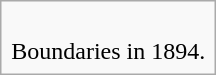<table class="infobox">
<tr>
<td style="text-align:center"><br>Boundaries in 1894.</td>
</tr>
</table>
